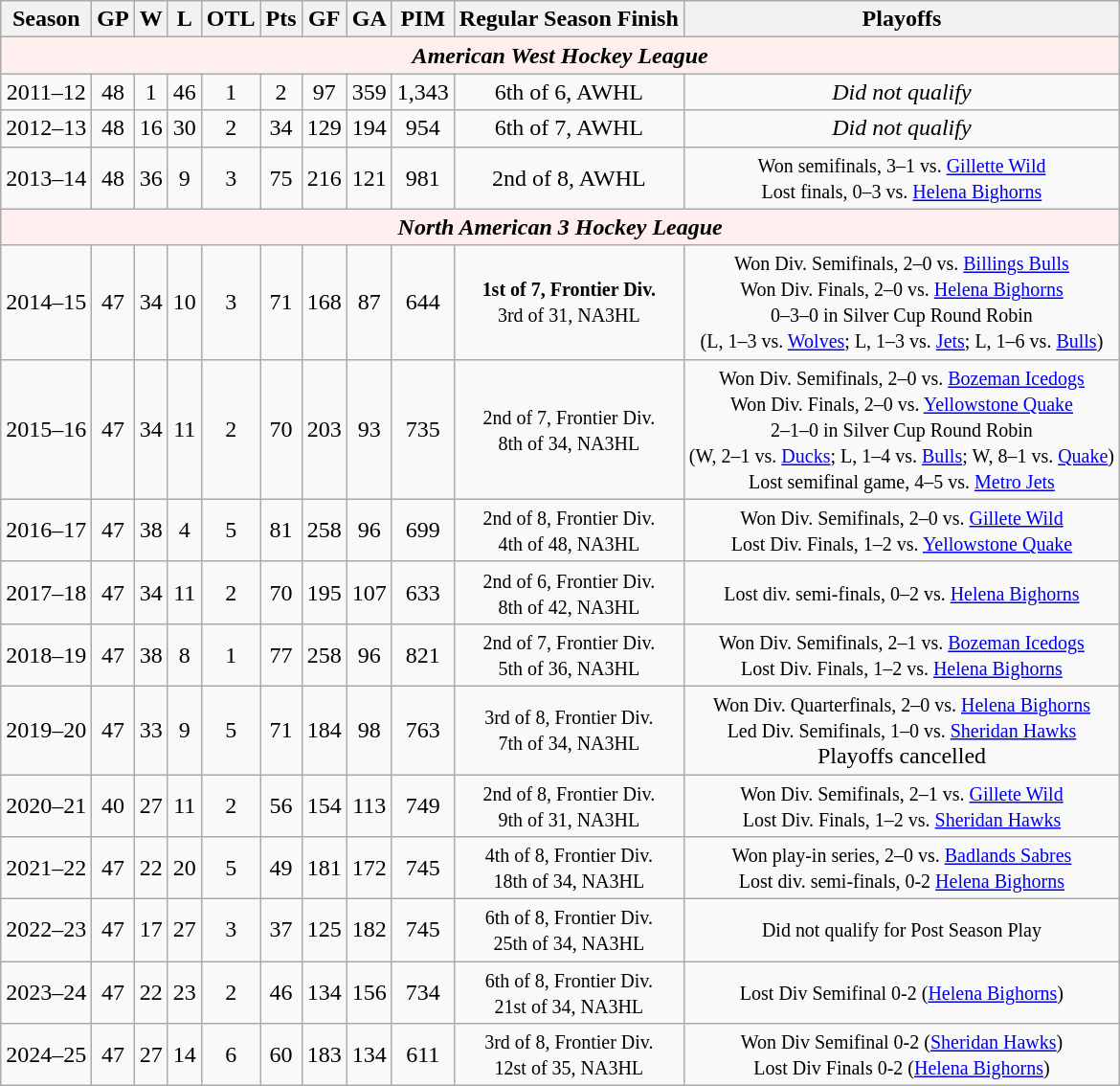<table class="wikitable" style="text-align:center">
<tr align="center">
<th>Season</th>
<th>GP</th>
<th>W</th>
<th>L</th>
<th>OTL</th>
<th>Pts</th>
<th>GF</th>
<th>GA</th>
<th>PIM</th>
<th>Regular Season Finish</th>
<th>Playoffs</th>
</tr>
<tr bgcolor="#ffeeee">
<td colspan="11"><strong><em>American West Hockey League</em></strong></td>
</tr>
<tr>
<td>2011–12</td>
<td>48</td>
<td>1</td>
<td>46</td>
<td>1</td>
<td>2</td>
<td>97</td>
<td>359</td>
<td>1,343</td>
<td>6th of 6, AWHL</td>
<td><em>Did not qualify</em></td>
</tr>
<tr>
<td>2012–13</td>
<td>48</td>
<td>16</td>
<td>30</td>
<td>2</td>
<td>34</td>
<td>129</td>
<td>194</td>
<td>954</td>
<td>6th of 7, AWHL</td>
<td><em>Did not qualify</em></td>
</tr>
<tr>
<td>2013–14</td>
<td>48</td>
<td>36</td>
<td>9</td>
<td>3</td>
<td>75</td>
<td>216</td>
<td>121</td>
<td>981</td>
<td>2nd of 8, AWHL</td>
<td><small>Won semifinals, 3–1 vs. <a href='#'>Gillette Wild</a><br>Lost finals, 0–3 vs. <a href='#'>Helena Bighorns</a></small></td>
</tr>
<tr bgcolor="#ffeeee">
<td colspan="11"><strong><em>North American 3 Hockey League</em></strong></td>
</tr>
<tr>
<td>2014–15</td>
<td>47</td>
<td>34</td>
<td>10</td>
<td>3</td>
<td>71</td>
<td>168</td>
<td>87</td>
<td>644</td>
<td><small><strong>1st of 7, Frontier Div.</strong><br>3rd of 31, NA3HL</small></td>
<td><small>Won Div. Semifinals, 2–0 vs. <a href='#'>Billings Bulls</a><br>Won Div. Finals, 2–0 vs. <a href='#'>Helena Bighorns</a><br>0–3–0 in Silver Cup Round Robin<br>(L, 1–3 vs. <a href='#'>Wolves</a>; L, 1–3 vs. <a href='#'>Jets</a>; L, 1–6 vs. <a href='#'>Bulls</a>)</small></td>
</tr>
<tr>
<td>2015–16</td>
<td>47</td>
<td>34</td>
<td>11</td>
<td>2</td>
<td>70</td>
<td>203</td>
<td>93</td>
<td>735</td>
<td><small>2nd of 7, Frontier Div.<br>8th of 34, NA3HL</small></td>
<td><small>Won Div. Semifinals, 2–0 vs. <a href='#'>Bozeman Icedogs</a><br>Won Div. Finals, 2–0 vs. <a href='#'>Yellowstone Quake</a><br>2–1–0 in Silver Cup Round Robin<br>(W, 2–1 vs. <a href='#'>Ducks</a>; L, 1–4 vs. <a href='#'>Bulls</a>; W, 8–1 vs. <a href='#'>Quake</a>)<br>Lost semifinal game, 4–5 vs. <a href='#'>Metro Jets</a></small></td>
</tr>
<tr>
<td>2016–17</td>
<td>47</td>
<td>38</td>
<td>4</td>
<td>5</td>
<td>81</td>
<td>258</td>
<td>96</td>
<td>699</td>
<td><small>2nd of 8, Frontier Div.<br>4th of 48, NA3HL</small></td>
<td><small>Won Div. Semifinals, 2–0 vs. <a href='#'>Gillete Wild</a><br>Lost Div. Finals, 1–2 vs. <a href='#'>Yellowstone Quake</a></small></td>
</tr>
<tr>
<td>2017–18</td>
<td>47</td>
<td>34</td>
<td>11</td>
<td>2</td>
<td>70</td>
<td>195</td>
<td>107</td>
<td>633</td>
<td><small>2nd of 6, Frontier Div.<br>8th of 42, NA3HL</small></td>
<td><small>Lost div. semi-finals, 0–2 vs. <a href='#'>Helena Bighorns</a></small></td>
</tr>
<tr>
<td>2018–19</td>
<td>47</td>
<td>38</td>
<td>8</td>
<td>1</td>
<td>77</td>
<td>258</td>
<td>96</td>
<td>821</td>
<td><small>2nd of 7, Frontier Div.<br>5th of 36, NA3HL</small></td>
<td><small>Won Div. Semifinals, 2–1 vs. <a href='#'>Bozeman Icedogs</a><br>Lost Div. Finals, 1–2 vs. <a href='#'>Helena Bighorns</a></small></td>
</tr>
<tr>
<td>2019–20</td>
<td>47</td>
<td>33</td>
<td>9</td>
<td>5</td>
<td>71</td>
<td>184</td>
<td>98</td>
<td>763</td>
<td><small>3rd of 8, Frontier Div.<br>7th of 34, NA3HL</small></td>
<td><small>Won Div. Quarterfinals, 2–0 vs. <a href='#'>Helena Bighorns</a><br>Led Div. Semifinals, 1–0 vs. <a href='#'>Sheridan Hawks</a></small><br>Playoffs cancelled</td>
</tr>
<tr>
<td>2020–21</td>
<td>40</td>
<td>27</td>
<td>11</td>
<td>2</td>
<td>56</td>
<td>154</td>
<td>113</td>
<td>749</td>
<td><small>2nd of 8, Frontier Div.<br>9th of 31, NA3HL</small></td>
<td><small>Won Div. Semifinals, 2–1 vs. <a href='#'>Gillete Wild</a><br>Lost Div. Finals, 1–2 vs. <a href='#'>Sheridan Hawks</a></small></td>
</tr>
<tr>
<td>2021–22</td>
<td>47</td>
<td>22</td>
<td>20</td>
<td>5</td>
<td>49</td>
<td>181</td>
<td>172</td>
<td>745</td>
<td><small>4th of 8, Frontier Div.<br>18th of 34, NA3HL</small></td>
<td><small>Won play-in series, 2–0 vs. <a href='#'>Badlands Sabres</a><br>Lost div. semi-finals, 0-2 <a href='#'>Helena Bighorns</a></small></td>
</tr>
<tr>
<td>2022–23</td>
<td>47</td>
<td>17</td>
<td>27</td>
<td>3</td>
<td>37</td>
<td>125</td>
<td>182</td>
<td>745</td>
<td><small>6th of 8, Frontier Div.<br>25th of 34, NA3HL</small></td>
<td><small>Did not qualify for Post Season Play</small></td>
</tr>
<tr>
<td>2023–24</td>
<td>47</td>
<td>22</td>
<td>23</td>
<td>2</td>
<td>46</td>
<td>134</td>
<td>156</td>
<td>734</td>
<td><small>6th of 8, Frontier Div.<br>21st of 34, NA3HL</small></td>
<td><small>Lost Div Semifinal 0-2 (<a href='#'>Helena Bighorns</a>)</small></td>
</tr>
<tr>
<td>2024–25</td>
<td>47</td>
<td>27</td>
<td>14</td>
<td>6</td>
<td>60</td>
<td>183</td>
<td>134</td>
<td>611</td>
<td><small>3rd of 8, Frontier Div.<br>12st of 35, NA3HL</small></td>
<td><small>Won Div Semifinal 0-2 (<a href='#'>Sheridan Hawks</a>)<br>Lost Div Finals 0-2 (<a href='#'>Helena Bighorns</a>)</small></td>
</tr>
</table>
